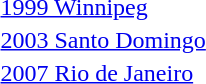<table>
<tr>
<td><a href='#'>1999 Winnipeg</a><br></td>
<td></td>
<td></td>
<td></td>
</tr>
<tr>
<td><a href='#'>2003 Santo Domingo</a><br></td>
<td></td>
<td></td>
<td></td>
</tr>
<tr>
<td><a href='#'>2007 Rio de Janeiro</a><br></td>
<td></td>
<td></td>
<td></td>
</tr>
</table>
